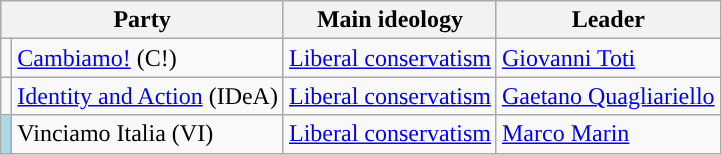<table class=wikitable style=text-align:left>
<tr>
<th colspan=2>Party</th>
<th>Main ideology</th>
<th>Leader</th>
</tr>
<tr>
<td></td>
<td><a href='#'>Cambiamo!</a> (C!)</td>
<td><a href='#'>Liberal conservatism</a></td>
<td><a href='#'>Giovanni Toti</a></td>
</tr>
<tr>
<td></td>
<td><a href='#'>Identity and Action</a> (IDeA)</td>
<td><a href='#'>Liberal conservatism</a></td>
<td><a href='#'>Gaetano Quagliariello</a></td>
</tr>
<tr>
<td bgcolor="lightblue"></td>
<td>Vinciamo Italia (VI)</td>
<td><a href='#'>Liberal conservatism</a></td>
<td><a href='#'>Marco Marin</a></td>
</tr>
</table>
